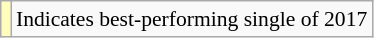<table class="wikitable" style="font-size:90%;">
<tr>
<td style="background-color:#FFFFBB"></td>
<td>Indicates best-performing single of 2017</td>
</tr>
</table>
